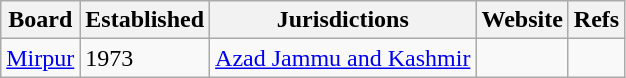<table class="wikitable">
<tr>
<th>Board</th>
<th>Established</th>
<th>Jurisdictions</th>
<th>Website</th>
<th>Refs</th>
</tr>
<tr>
<td><a href='#'>Mirpur</a></td>
<td>1973</td>
<td><a href='#'>Azad Jammu and Kashmir</a></td>
<td></td>
<td></td>
</tr>
</table>
